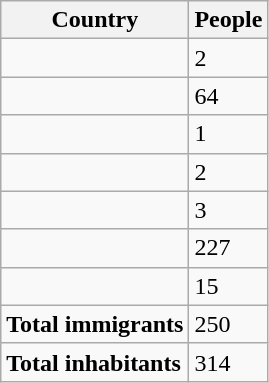<table class="wikitable">
<tr>
<th>Country</th>
<th>People</th>
</tr>
<tr>
<td></td>
<td>2</td>
</tr>
<tr>
<td></td>
<td>64</td>
</tr>
<tr>
<td></td>
<td>1</td>
</tr>
<tr>
<td></td>
<td>2</td>
</tr>
<tr>
<td></td>
<td>3</td>
</tr>
<tr>
<td></td>
<td>227</td>
</tr>
<tr>
<td></td>
<td>15</td>
</tr>
<tr>
<td><strong>Total immigrants</strong></td>
<td>250</td>
</tr>
<tr>
<td><strong>Total inhabitants</strong></td>
<td>314</td>
</tr>
</table>
